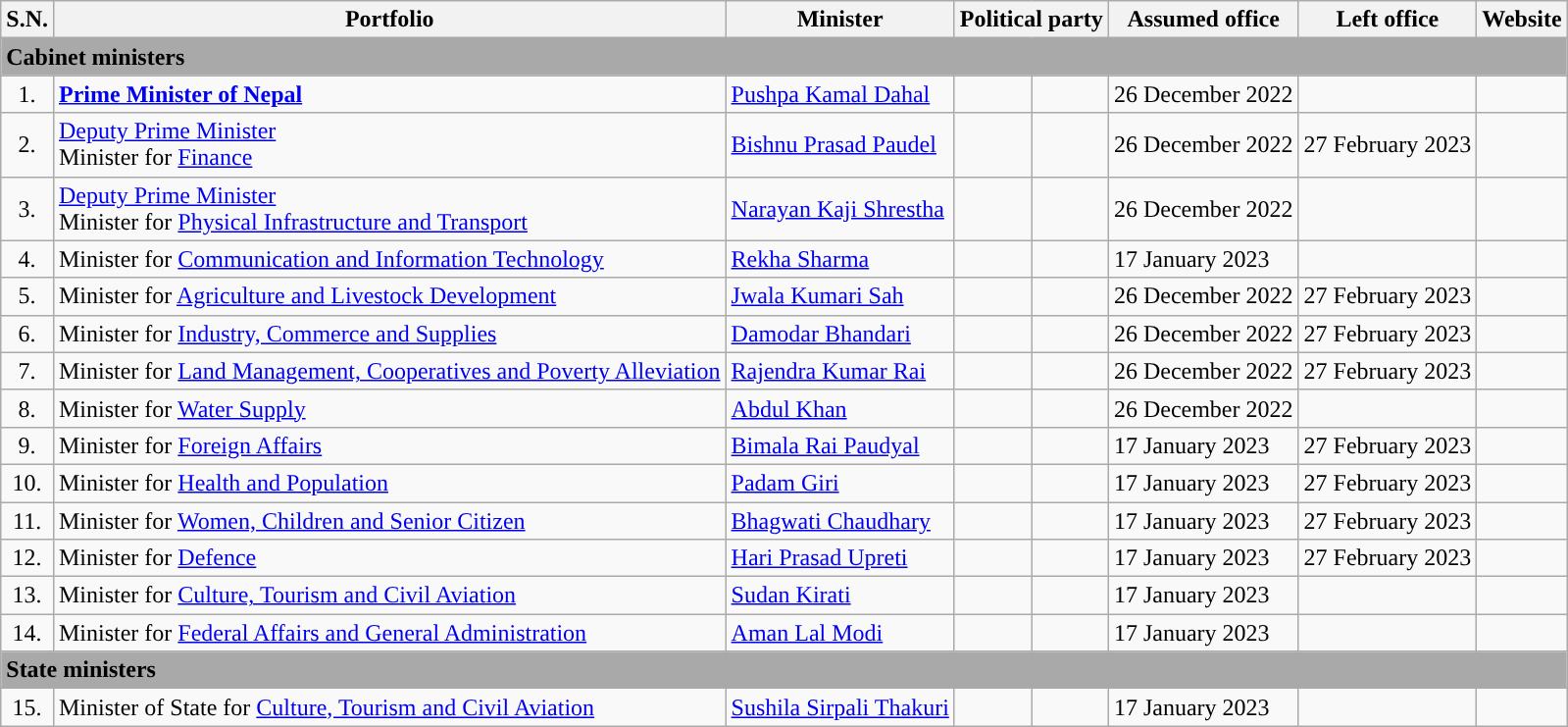<table class="wikitable mw-collapsible mw-collapsed">
<tr>
<th>S.N.</th>
<th>Portfolio</th>
<th>Minister</th>
<th colspan="2">Political party</th>
<th>Assumed office</th>
<th>Left office</th>
<th>Website</th>
</tr>
<tr>
<td colspan="8" bgcolor="darkgrey"><strong>Cabinet ministers</strong></td>
</tr>
<tr>
<td style="text-align:center;">1.</td>
<td><strong><a href='#'>Prime Minister of Nepal</a></strong><br></td>
<td><a href='#'>Pushpa Kamal Dahal</a></td>
<td></td>
<td></td>
<td>26 December 2022</td>
<td></td>
<td></td>
</tr>
<tr>
<td style="text-align:center;">2.</td>
<td><a href='#'>Deputy Prime Minister</a><br>Minister for <a href='#'>Finance</a></td>
<td><a href='#'>Bishnu Prasad Paudel</a></td>
<td></td>
<td></td>
<td>26 December 2022</td>
<td>27 February 2023</td>
<td></td>
</tr>
<tr>
<td style="text-align:center;">3.</td>
<td><a href='#'>Deputy Prime Minister</a><br>Minister for <a href='#'>Physical Infrastructure and Transport</a></td>
<td><a href='#'>Narayan Kaji Shrestha</a></td>
<td></td>
<td></td>
<td>26 December 2022</td>
<td></td>
<td></td>
</tr>
<tr>
<td style="text-align:center;">4.</td>
<td>Minister for <a href='#'>Communication and Information Technology</a></td>
<td><a href='#'>Rekha Sharma</a></td>
<td></td>
<td></td>
<td>17 January 2023</td>
<td></td>
<td></td>
</tr>
<tr>
<td style="text-align:center;">5.</td>
<td>Minister for <a href='#'>Agriculture and Livestock Development</a></td>
<td><a href='#'>Jwala Kumari Sah</a></td>
<td></td>
<td></td>
<td>26 December 2022</td>
<td>27 February 2023</td>
<td></td>
</tr>
<tr>
<td style="text-align:center;">6.</td>
<td>Minister for <a href='#'>Industry, Commerce and Supplies</a></td>
<td><a href='#'>Damodar Bhandari</a></td>
<td></td>
<td></td>
<td>26 December 2022</td>
<td>27 February 2023</td>
<td></td>
</tr>
<tr>
<td style="text-align:center;">7.</td>
<td>Minister for <a href='#'>Land Management, Cooperatives and Poverty Alleviation</a></td>
<td><a href='#'>Rajendra Kumar Rai</a></td>
<td></td>
<td></td>
<td>26 December 2022</td>
<td>27 February 2023</td>
<td></td>
</tr>
<tr>
<td style="text-align:center;">8.</td>
<td>Minister for <a href='#'>Water Supply</a></td>
<td><a href='#'>Abdul Khan</a></td>
<td></td>
<td></td>
<td>26 December 2022</td>
<td></td>
<td> </td>
</tr>
<tr>
<td style="text-align:center;">9.</td>
<td>Minister for <a href='#'>Foreign Affairs</a></td>
<td><a href='#'>Bimala Rai Paudyal</a></td>
<td></td>
<td></td>
<td>17 January 2023</td>
<td>27 February 2023</td>
<td></td>
</tr>
<tr>
<td style="text-align:center;">10.</td>
<td>Minister for <a href='#'>Health and Population</a></td>
<td><a href='#'>Padam Giri</a></td>
<td></td>
<td></td>
<td>17 January 2023</td>
<td>27 February 2023</td>
<td> </td>
</tr>
<tr>
<td style="text-align:center;">11.</td>
<td>Minister for <a href='#'>Women, Children and Senior Citizen</a></td>
<td><a href='#'>Bhagwati Chaudhary</a></td>
<td></td>
<td></td>
<td>17 January 2023</td>
<td>27 February 2023</td>
<td></td>
</tr>
<tr>
<td style="text-align:center;">12.</td>
<td>Minister for <a href='#'>Defence</a></td>
<td><a href='#'>Hari Prasad Upreti</a></td>
<td></td>
<td></td>
<td>17 January 2023</td>
<td>27 February 2023</td>
<td></td>
</tr>
<tr>
<td style="text-align:center;">13.</td>
<td>Minister for <a href='#'>Culture, Tourism and Civil Aviation</a></td>
<td><a href='#'>Sudan Kirati</a></td>
<td></td>
<td></td>
<td>17 January 2023</td>
<td></td>
<td></td>
</tr>
<tr>
<td style="text-align:center;">14.</td>
<td>Minister for <a href='#'>Federal Affairs and General Administration</a></td>
<td><a href='#'>Aman Lal Modi</a></td>
<td></td>
<td></td>
<td>17 January 2023</td>
<td></td>
<td></td>
</tr>
<tr>
<td colspan="8" bgcolor="darkgrey"><strong>State ministers</strong></td>
</tr>
<tr>
<td style="text-align:center;">15.</td>
<td>Minister of State for <a href='#'>Culture, Tourism and Civil Aviation</a></td>
<td><a href='#'>Sushila Sirpali Thakuri</a></td>
<td></td>
<td></td>
<td>17 January 2023</td>
<td></td>
<td></td>
</tr>
</table>
